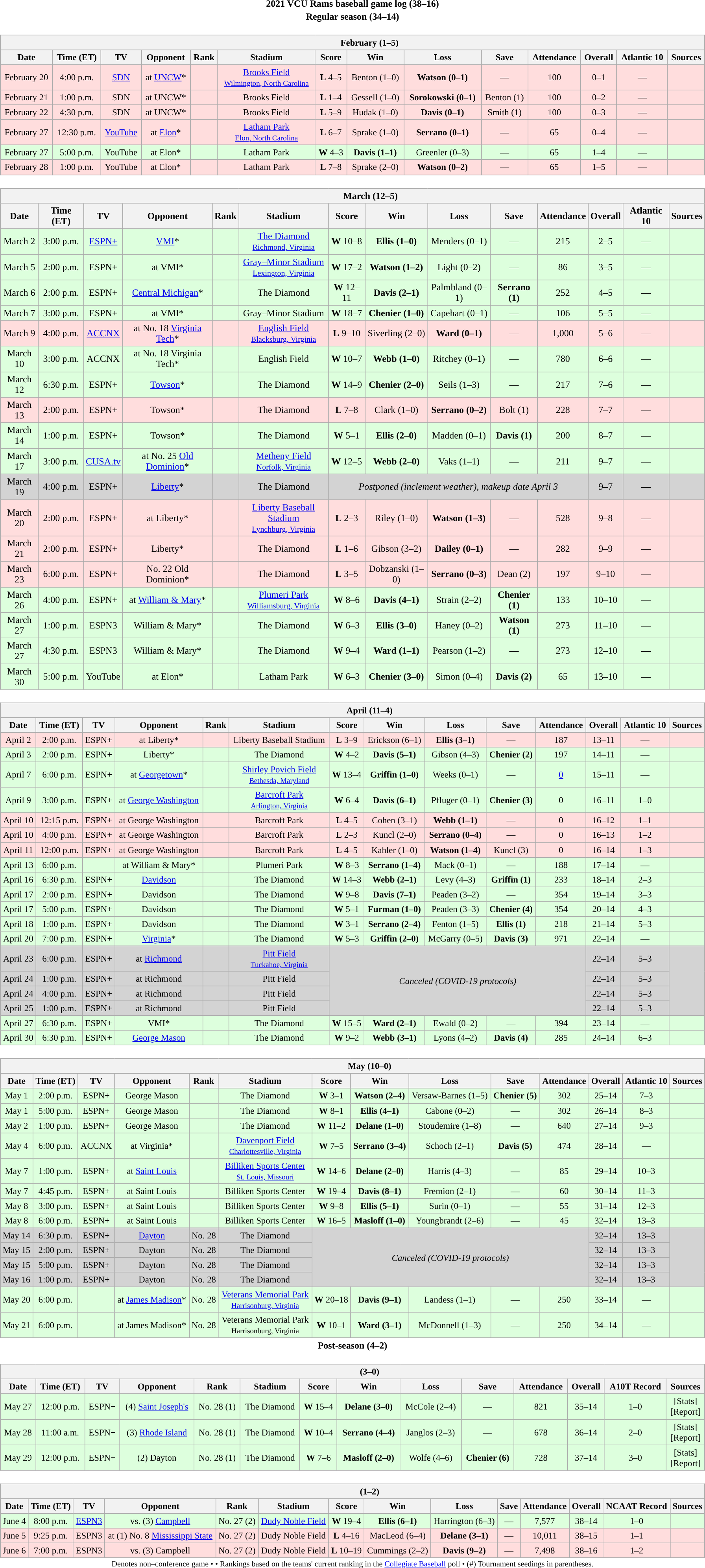<table class="toccolours" width=95% style="clear:both; margin:1.5em auto; text-align:center;">
<tr>
<th colspan=2>2021 VCU Rams baseball game log (38–16)</th>
</tr>
<tr>
<th colspan=2>Regular season (34–14)</th>
</tr>
<tr valign="top">
<td><br><table class="wikitable collapsible collapsed" style="margin:auto; width:100%; text-align:center; font-size:95%">
<tr>
<th colspan=14 style="padding-left:4em;">February (1–5)</th>
</tr>
<tr>
<th bgcolor="#DDDDFF">Date</th>
<th bgcolor="#DDDDFF">Time (ET)</th>
<th bgcolor="#DDDDFF">TV</th>
<th bgcolor="#DDDDFF">Opponent</th>
<th bgcolor="#DDDDFF">Rank</th>
<th bgcolor="#DDDDFF">Stadium</th>
<th bgcolor="#DDDDFF">Score</th>
<th bgcolor="#DDDDFF">Win</th>
<th bgcolor="#DDDDFF">Loss</th>
<th bgcolor="#DDDDFF">Save</th>
<th bgcolor="#DDDDFF">Attendance</th>
<th bgcolor="#DDDDFF">Overall</th>
<th bgcolor="#DDDDFF">Atlantic 10</th>
<th bgcolor="#DDDDFF">Sources</th>
</tr>
<tr bgcolor="#ffdddd">
<td>February 20</td>
<td>4:00 p.m.</td>
<td><a href='#'>SDN</a></td>
<td>at <a href='#'>UNCW</a>*</td>
<td></td>
<td><a href='#'>Brooks Field</a><br><small><a href='#'>Wilmington, North Carolina</a></small></td>
<td><strong>L</strong> 4–5</td>
<td>Benton (1–0)</td>
<td><strong>Watson (0–1)</strong></td>
<td>—</td>
<td>100</td>
<td>0–1</td>
<td>— </td>
<td><br></td>
</tr>
<tr bgcolor="#ffdddd">
<td>February 21</td>
<td>1:00 p.m.</td>
<td>SDN</td>
<td>at UNCW*</td>
<td></td>
<td>Brooks Field</td>
<td><strong>L</strong> 1–4</td>
<td>Gessell (1–0)</td>
<td><strong>Sorokowski (0–1)</strong></td>
<td>Benton (1)</td>
<td>100</td>
<td>0–2</td>
<td>— </td>
<td><br></td>
</tr>
<tr bgcolor="#ffdddd">
<td>February 22</td>
<td>4:30 p.m.</td>
<td>SDN</td>
<td>at UNCW*</td>
<td></td>
<td>Brooks Field</td>
<td><strong>L</strong> 5–9</td>
<td>Hudak (1–0)</td>
<td><strong>Davis (0–1)</strong></td>
<td>Smith (1)</td>
<td>100</td>
<td>0–3</td>
<td>— </td>
<td><br></td>
</tr>
<tr bgcolor="#ffdddd">
<td>February 27</td>
<td>12:30 p.m.</td>
<td><a href='#'>YouTube</a></td>
<td>at <a href='#'>Elon</a>*</td>
<td></td>
<td><a href='#'>Latham Park</a><br><small><a href='#'>Elon, North Carolina</a></small></td>
<td><strong>L</strong> 6–7</td>
<td>Sprake (1–0)</td>
<td><strong>Serrano (0–1)</strong></td>
<td>—</td>
<td>65</td>
<td>0–4</td>
<td>— </td>
<td><br></td>
</tr>
<tr bgcolor="#ddffdd">
<td>February 27</td>
<td>5:00 p.m.</td>
<td>YouTube</td>
<td>at Elon*</td>
<td></td>
<td>Latham Park</td>
<td><strong>W</strong> 4–3</td>
<td><strong>Davis (1–1)</strong></td>
<td>Greenler (0–3)</td>
<td>—</td>
<td>65</td>
<td>1–4</td>
<td>— </td>
<td><br></td>
</tr>
<tr bgcolor="#ffdddd">
<td>February 28</td>
<td>1:00 p.m.</td>
<td>YouTube</td>
<td>at Elon*</td>
<td></td>
<td>Latham Park</td>
<td><strong>L</strong> 7–8 </td>
<td>Sprake (2–0)</td>
<td><strong>Watson (0–2)</strong></td>
<td>—</td>
<td>65</td>
<td>1–5</td>
<td>— </td>
<td><br></td>
</tr>
</table>
</td>
</tr>
<tr>
<td><br><table class="wikitable collapsible collapsed" style="margin:auto; width:100%; text-align:center;">
<tr>
<th colspan=14 style="padding-left:4em;">March (12–5)</th>
</tr>
<tr>
<th bgcolor="#DDDDFF">Date</th>
<th bgcolor="#DDDDFF">Time (ET)</th>
<th bgcolor="#DDDDFF">TV</th>
<th bgcolor="#DDDDFF">Opponent</th>
<th bgcolor="#DDDDFF">Rank</th>
<th bgcolor="#DDDDFF">Stadium</th>
<th bgcolor="#DDDDFF">Score</th>
<th bgcolor="#DDDDFF">Win</th>
<th bgcolor="#DDDDFF">Loss</th>
<th bgcolor="#DDDDFF">Save</th>
<th bgcolor="#DDDDFF">Attendance</th>
<th bgcolor="#DDDDFF">Overall</th>
<th bgcolor="#DDDDFF">Atlantic 10</th>
<th bgcolor="#DDDDFF">Sources</th>
</tr>
<tr bgcolor="ddffdd">
<td>March 2</td>
<td>3:00 p.m.</td>
<td><a href='#'>ESPN+</a></td>
<td><a href='#'>VMI</a>*</td>
<td></td>
<td><a href='#'>The Diamond</a><br><small><a href='#'>Richmond, Virginia</a></small></td>
<td><strong>W</strong> 10–8</td>
<td><strong>Ellis (1–0)</strong></td>
<td>Menders (0–1)</td>
<td>—</td>
<td>215</td>
<td>2–5</td>
<td>— </td>
<td><br></td>
</tr>
<tr bgcolor="ddffdd">
<td>March 5</td>
<td>2:00 p.m.</td>
<td>ESPN+</td>
<td>at VMI*</td>
<td></td>
<td><a href='#'>Gray–Minor Stadium</a><br><small><a href='#'>Lexington, Virginia</a></small></td>
<td><strong>W</strong> 17–2</td>
<td><strong>Watson (1–2)</strong></td>
<td>Light (0–2)</td>
<td>—</td>
<td>86</td>
<td>3–5</td>
<td>— </td>
<td><br></td>
</tr>
<tr bgcolor="ddffdd">
<td>March 6</td>
<td>2:00 p.m.</td>
<td>ESPN+</td>
<td><a href='#'>Central Michigan</a>*</td>
<td></td>
<td>The Diamond</td>
<td><strong>W</strong> 12–11</td>
<td><strong>Davis (2–1)</strong></td>
<td>Palmbland (0–1)</td>
<td><strong>Serrano (1)</strong></td>
<td>252</td>
<td>4–5</td>
<td>— </td>
<td><br></td>
</tr>
<tr bgcolor="ddffdd">
<td>March 7</td>
<td>3:00 p.m.</td>
<td>ESPN+</td>
<td>at VMI*</td>
<td></td>
<td>Gray–Minor Stadium</td>
<td><strong>W</strong> 18–7</td>
<td><strong>Chenier (1–0)</strong></td>
<td>Capehart (0–1)</td>
<td>—</td>
<td>106</td>
<td>5–5</td>
<td>— </td>
<td><br></td>
</tr>
<tr bgcolor="#ffdddd">
<td>March 9</td>
<td>4:00 p.m.</td>
<td><a href='#'>ACCNX</a></td>
<td>at No. 18 <a href='#'>Virginia Tech</a>*</td>
<td></td>
<td><a href='#'>English Field</a><br><small><a href='#'>Blacksburg, Virginia</a></small></td>
<td><strong>L</strong> 9–10</td>
<td>Siverling (2–0)</td>
<td><strong>Ward (0–1) </strong></td>
<td>—</td>
<td>1,000</td>
<td>5–6</td>
<td>— </td>
<td><br></td>
</tr>
<tr bgcolor="ddffdd">
<td>March 10</td>
<td>3:00 p.m.</td>
<td>ACCNX</td>
<td>at No. 18 Virginia Tech*</td>
<td></td>
<td>English Field</td>
<td><strong>W</strong> 10–7</td>
<td><strong>Webb (1–0)</strong></td>
<td>Ritchey (0–1)</td>
<td>—</td>
<td>780</td>
<td>6–6</td>
<td>— </td>
<td><br></td>
</tr>
<tr bgcolor="ddffdd">
<td>March 12</td>
<td>6:30 p.m.</td>
<td>ESPN+</td>
<td><a href='#'>Towson</a>*</td>
<td></td>
<td>The Diamond</td>
<td><strong>W</strong> 14–9</td>
<td><strong>Chenier (2–0)</strong></td>
<td>Seils (1–3)</td>
<td>—</td>
<td>217</td>
<td>7–6 </td>
<td>— </td>
<td><br></td>
</tr>
<tr bgcolor="#ffdddd">
<td>March 13</td>
<td>2:00 p.m.</td>
<td>ESPN+</td>
<td>Towson*</td>
<td></td>
<td>The Diamond</td>
<td><strong>L</strong> 7–8</td>
<td>Clark (1–0)</td>
<td><strong>Serrano (0–2)</strong></td>
<td>Bolt (1)</td>
<td>228</td>
<td>7–7</td>
<td>— </td>
<td><br></td>
</tr>
<tr bgcolor="ddffdd">
<td>March 14</td>
<td>1:00 p.m.</td>
<td>ESPN+</td>
<td>Towson*</td>
<td></td>
<td>The Diamond</td>
<td><strong>W</strong> 5–1</td>
<td><strong>Ellis (2–0)</strong></td>
<td>Madden (0–1)</td>
<td><strong>Davis (1)</strong></td>
<td>200</td>
<td>8–7</td>
<td>— </td>
<td><br></td>
</tr>
<tr bgcolor="ddffdd">
<td>March 17</td>
<td>3:00 p.m.</td>
<td><a href='#'>CUSA.tv</a></td>
<td>at No. 25 <a href='#'>Old Dominion</a>*<br></td>
<td></td>
<td><a href='#'>Metheny Field</a><br><small><a href='#'>Norfolk, Virginia</a></small></td>
<td><strong>W</strong> 12–5</td>
<td><strong>Webb (2–0)</strong></td>
<td>Vaks (1–1)</td>
<td>—</td>
<td>211</td>
<td>9–7</td>
<td>— </td>
<td><br></td>
</tr>
<tr bgcolor="d3d3d3">
<td>March 19</td>
<td>4:00 p.m.</td>
<td>ESPN+</td>
<td><a href='#'>Liberty</a>*</td>
<td></td>
<td>The Diamond</td>
<td colspan="5"><em>Postponed (inclement weather), makeup date April 3</em></td>
<td>9–7</td>
<td>— </td>
<td></td>
</tr>
<tr bgcolor="ffdddd">
<td>March 20</td>
<td>2:00 p.m.</td>
<td>ESPN+</td>
<td>at Liberty*</td>
<td></td>
<td><a href='#'>Liberty Baseball Stadium</a><br><small><a href='#'>Lynchburg, Virginia</a></small></td>
<td><strong>L</strong> 2–3</td>
<td>Riley (1–0)</td>
<td><strong>Watson (1–3)</strong></td>
<td>—</td>
<td>528</td>
<td>9–8</td>
<td>— </td>
<td><br></td>
</tr>
<tr bgcolor="ffdddd">
<td>March 21</td>
<td>2:00 p.m.</td>
<td>ESPN+</td>
<td>Liberty*</td>
<td></td>
<td>The Diamond</td>
<td><strong>L</strong> 1–6</td>
<td>Gibson (3–2)</td>
<td><strong>Dailey (0–1)</strong></td>
<td>—</td>
<td>282</td>
<td>9–9</td>
<td>— </td>
<td><br></td>
</tr>
<tr bgcolor="ffdddd">
<td>March 23</td>
<td>6:00 p.m.</td>
<td>ESPN+</td>
<td>No. 22 Old Dominion*</td>
<td></td>
<td>The Diamond</td>
<td><strong>L</strong> 3–5</td>
<td>Dobzanski (1–0)</td>
<td><strong>Serrano (0–3)</strong></td>
<td>Dean (2)</td>
<td>197</td>
<td>9–10</td>
<td>— </td>
<td><br></td>
</tr>
<tr bgcolor="ddffdd">
<td>March 26</td>
<td>4:00 p.m.</td>
<td>ESPN+</td>
<td>at <a href='#'>William & Mary</a>*</td>
<td></td>
<td><a href='#'>Plumeri Park</a><br><small><a href='#'>Williamsburg, Virginia</a></small></td>
<td><strong>W</strong> 8–6</td>
<td><strong>Davis (4–1)</strong></td>
<td>Strain (2–2)</td>
<td><strong>Chenier (1)</strong></td>
<td>133</td>
<td>10–10</td>
<td>— </td>
<td><br></td>
</tr>
<tr bgcolor="ddffdd">
<td>March 27</td>
<td>1:00 p.m.</td>
<td>ESPN3</td>
<td>William & Mary*</td>
<td></td>
<td>The Diamond</td>
<td><strong>W</strong> 6–3</td>
<td><strong>Ellis (3–0)</strong></td>
<td>Haney (0–2)</td>
<td><strong>Watson (1)</strong></td>
<td>273</td>
<td>11–10</td>
<td>— </td>
<td><br></td>
</tr>
<tr bgcolor="ddffdd">
<td>March 27</td>
<td>4:30 p.m.</td>
<td>ESPN3</td>
<td>William & Mary*</td>
<td></td>
<td>The Diamond</td>
<td><strong>W</strong> 9–4</td>
<td><strong>Ward (1–1)</strong></td>
<td>Pearson (1–2)</td>
<td>—</td>
<td>273</td>
<td>12–10</td>
<td>— </td>
<td><br></td>
</tr>
<tr bgcolor="#ddffdd">
<td>March 30</td>
<td>5:00 p.m.</td>
<td>YouTube</td>
<td>at Elon*</td>
<td></td>
<td>Latham Park</td>
<td><strong>W</strong> 6–3</td>
<td><strong>Chenier (3–0)</strong></td>
<td>Simon (0–4)</td>
<td><strong>Davis (2)</strong></td>
<td>65</td>
<td>13–10</td>
<td>— </td>
<td><br></td>
</tr>
</table>
</td>
</tr>
<tr>
<td><br><table class="wikitable collapsible collapsed" style="margin:auto; width:100%; text-align:center; font-size:95%">
<tr>
<th colspan=14 style="padding-left:4em;">April (11–4)</th>
</tr>
<tr>
<th bgcolor="#DDDDFF">Date</th>
<th bgcolor="#DDDDFF">Time (ET)</th>
<th bgcolor="#DDDDFF">TV</th>
<th bgcolor="#DDDDFF">Opponent</th>
<th bgcolor="#DDDDFF">Rank</th>
<th bgcolor="#DDDDFF">Stadium</th>
<th bgcolor="#DDDDFF">Score</th>
<th bgcolor="#DDDDFF">Win</th>
<th bgcolor="#DDDDFF">Loss</th>
<th bgcolor="#DDDDFF">Save</th>
<th bgcolor="#DDDDFF">Attendance</th>
<th bgcolor="#DDDDFF">Overall</th>
<th bgcolor="#DDDDFF">Atlantic 10</th>
<th bgcolor="#DDDDFF">Sources</th>
</tr>
<tr bgcolor="ffdddd">
<td>April 2</td>
<td>2:00 p.m.</td>
<td>ESPN+</td>
<td>at Liberty*</td>
<td></td>
<td>Liberty Baseball Stadium</td>
<td><strong>L</strong> 3–9</td>
<td>Erickson (6–1)</td>
<td><strong>Ellis (3–1)</strong></td>
<td>—</td>
<td>187</td>
<td>13–11</td>
<td>— </td>
<td><br></td>
</tr>
<tr bgcolor="ddffdd">
<td>April 3</td>
<td>2:00 p.m.</td>
<td>ESPN+</td>
<td>Liberty*<br></td>
<td></td>
<td>The Diamond</td>
<td><strong>W</strong> 4–2</td>
<td><strong>Davis (5–1)</strong></td>
<td>Gibson (4–3)</td>
<td><strong>Chenier (2)</strong></td>
<td>197</td>
<td>14–11</td>
<td>— </td>
<td><br></td>
</tr>
<tr bgcolor="ddffdd">
<td>April 7</td>
<td>6:00 p.m.</td>
<td>ESPN+</td>
<td>at <a href='#'>Georgetown</a>*</td>
<td></td>
<td><a href='#'>Shirley Povich Field</a><br><small><a href='#'>Bethesda, Maryland</a></small></td>
<td><strong>W</strong> 13–4</td>
<td><strong>Griffin (1–0)</strong></td>
<td>Weeks (0–1)</td>
<td>—</td>
<td><a href='#'>0</a></td>
<td>15–11</td>
<td>—</td>
<td><br></td>
</tr>
<tr bgcolor="ddffdd">
<td>April 9</td>
<td>3:00 p.m.</td>
<td>ESPN+</td>
<td>at <a href='#'>George Washington</a></td>
<td></td>
<td><a href='#'>Barcroft Park</a><br><small><a href='#'>Arlington, Virginia</a></small></td>
<td><strong>W</strong> 6–4</td>
<td><strong>Davis (6–1)</strong></td>
<td>Pfluger (0–1)</td>
<td><strong>Chenier (3)</strong></td>
<td>0</td>
<td>16–11</td>
<td>1–0</td>
<td><br></td>
</tr>
<tr bgcolor="ffdddd">
<td>April 10</td>
<td>12:15 p.m.</td>
<td>ESPN+</td>
<td>at George Washington</td>
<td></td>
<td>Barcroft Park</td>
<td><strong>L</strong> 4–5</td>
<td>Cohen (3–1)</td>
<td><strong>Webb (1–1)</strong></td>
<td>—</td>
<td>0</td>
<td>16–12</td>
<td>1–1</td>
<td><br></td>
</tr>
<tr bgcolor="ffdddd">
<td>April 10</td>
<td>4:00 p.m.</td>
<td>ESPN+</td>
<td>at George Washington </td>
<td></td>
<td>Barcroft Park</td>
<td><strong>L</strong> 2–3</td>
<td>Kuncl (2–0)</td>
<td><strong>Serrano (0–4)</strong></td>
<td>—</td>
<td>0</td>
<td>16–13</td>
<td>1–2</td>
<td><br></td>
</tr>
<tr bgcolor="ffdddd">
<td>April 11</td>
<td>12:00 p.m.</td>
<td>ESPN+</td>
<td>at George Washington</td>
<td></td>
<td>Barcroft Park</td>
<td><strong>L</strong> 4–5</td>
<td>Kahler (1–0)</td>
<td><strong>Watson (1–4)</strong></td>
<td>Kuncl (3)</td>
<td>0</td>
<td>16–14</td>
<td>1–3</td>
<td><br></td>
</tr>
<tr bgcolor="ddffdd">
<td>April 13</td>
<td>6:00 p.m.</td>
<td></td>
<td>at William & Mary*</td>
<td></td>
<td>Plumeri Park</td>
<td><strong>W</strong> 8–3</td>
<td><strong>Serrano (1–4)</strong></td>
<td>Mack (0–1)</td>
<td>—</td>
<td>188</td>
<td>17–14</td>
<td>— </td>
<td><br></td>
</tr>
<tr bgcolor="ddffdd">
<td>April 16</td>
<td>6:30 p.m.</td>
<td>ESPN+</td>
<td><a href='#'>Davidson</a></td>
<td></td>
<td>The Diamond</td>
<td><strong>W</strong> 14–3</td>
<td><strong>Webb (2–1)</strong></td>
<td>Levy (4–3)</td>
<td><strong>Griffin (1)</strong></td>
<td>233</td>
<td>18–14</td>
<td>2–3</td>
<td><br></td>
</tr>
<tr bgcolor="ddffdd">
<td>April 17</td>
<td>2:00 p.m.</td>
<td>ESPN+</td>
<td>Davidson</td>
<td></td>
<td>The Diamond</td>
<td><strong>W</strong> 9–8</td>
<td><strong>Davis (7–1)</strong></td>
<td>Peaden (3–2)</td>
<td>—</td>
<td>354</td>
<td>19–14</td>
<td>3–3</td>
<td><br></td>
</tr>
<tr bgcolor="ddffdd">
<td>April 17</td>
<td>5:00 p.m.</td>
<td>ESPN+</td>
<td>Davidson </td>
<td></td>
<td>The Diamond</td>
<td><strong>W</strong> 5–1</td>
<td><strong>Furman (1–0)</strong></td>
<td>Peaden (3–3)</td>
<td><strong>Chenier (4)</strong></td>
<td>354</td>
<td>20–14</td>
<td>4–3</td>
<td><br></td>
</tr>
<tr bgcolor="ddffdd">
<td>April 18</td>
<td>1:00 p.m.</td>
<td>ESPN+</td>
<td>Davidson</td>
<td></td>
<td>The Diamond</td>
<td><strong>W</strong> 3–1</td>
<td><strong>Serrano (2–4)</strong></td>
<td>Fenton (1–5)</td>
<td><strong>Ellis (1)</strong></td>
<td>218</td>
<td>21–14</td>
<td>5–3</td>
<td><br></td>
</tr>
<tr bgcolor="ddffdd">
<td>April 20</td>
<td>7:00 p.m.</td>
<td>ESPN+</td>
<td><a href='#'>Virginia</a>*<br></td>
<td></td>
<td>The Diamond</td>
<td><strong>W</strong> 5–3</td>
<td><strong>Griffin (2–0)</strong></td>
<td>McGarry (0–5)</td>
<td><strong>Davis (3)</strong></td>
<td>971</td>
<td>22–14</td>
<td>—</td>
<td><br></td>
</tr>
<tr bgcolor="d3d3d3">
<td>April 23</td>
<td>6:00 p.m.</td>
<td>ESPN+</td>
<td>at <a href='#'>Richmond</a><br></td>
<td></td>
<td><a href='#'>Pitt Field</a><br><small><a href='#'>Tuckahoe, Virginia</a></small></td>
<td rowspan="4" colspan="5"><em>Canceled (COVID-19 protocols)</em></td>
<td>22–14</td>
<td>5–3</td>
<td rowspan="4"></td>
</tr>
<tr bgcolor="d3d3d3">
<td>April 24</td>
<td>1:00 p.m.</td>
<td>ESPN+</td>
<td>at Richmond<br></td>
<td></td>
<td>Pitt Field</td>
<td>22–14</td>
<td>5–3</td>
</tr>
<tr bgcolor="d3d3d3">
<td>April 24</td>
<td>4:00 p.m.</td>
<td>ESPN+</td>
<td>at Richmond <br></td>
<td></td>
<td>Pitt Field</td>
<td>22–14</td>
<td>5–3</td>
</tr>
<tr bgcolor="d3d3d3">
<td>April 25</td>
<td>1:00 p.m.</td>
<td>ESPN+</td>
<td>at Richmond<br></td>
<td></td>
<td>Pitt Field</td>
<td>22–14</td>
<td>5–3</td>
</tr>
<tr bgcolor="ddffdd">
<td>April 27</td>
<td>6:30 p.m.</td>
<td>ESPN+</td>
<td>VMI*</td>
<td></td>
<td>The Diamond</td>
<td><strong>W</strong> 15–5</td>
<td><strong>Ward (2–1)</strong></td>
<td>Ewald (0–2)</td>
<td>—</td>
<td>394</td>
<td>23–14</td>
<td>—</td>
<td><br></td>
</tr>
<tr bgcolor="ddffdd">
<td>April 30</td>
<td>6:30 p.m.</td>
<td>ESPN+</td>
<td><a href='#'>George Mason</a><br></td>
<td></td>
<td>The Diamond</td>
<td><strong>W</strong> 9–2</td>
<td><strong>Webb (3–1)</strong></td>
<td>Lyons (4–2)</td>
<td><strong>Davis (4)</strong></td>
<td>285</td>
<td>24–14</td>
<td>6–3</td>
<td><br></td>
</tr>
</table>
</td>
</tr>
<tr>
<td><br><table class="wikitable collapsible collapsed" style="margin:auto; width:100%; text-align:center; font-size:95%">
<tr>
<th colspan=14 style="padding-left:4em;">May (10–0)</th>
</tr>
<tr>
<th bgcolor="#DDDDFF">Date</th>
<th bgcolor="#DDDDFF">Time (ET)</th>
<th bgcolor="#DDDDFF">TV</th>
<th bgcolor="#DDDDFF">Opponent</th>
<th bgcolor="#DDDDFF">Rank</th>
<th bgcolor="#DDDDFF">Stadium</th>
<th bgcolor="#DDDDFF">Score</th>
<th bgcolor="#DDDDFF">Win</th>
<th bgcolor="#DDDDFF">Loss</th>
<th bgcolor="#DDDDFF">Save</th>
<th bgcolor="#DDDDFF">Attendance</th>
<th bgcolor="#DDDDFF">Overall</th>
<th bgcolor="#DDDDFF">Atlantic 10</th>
<th bgcolor="#DDDDFF">Sources</th>
</tr>
<tr bgcolor="ddffdd">
<td>May 1</td>
<td>2:00 p.m.</td>
<td>ESPN+</td>
<td>George Mason<br></td>
<td></td>
<td>The Diamond</td>
<td><strong>W</strong> 3–1</td>
<td><strong>Watson (2–4)</strong></td>
<td>Versaw-Barnes (1–5)</td>
<td><strong>Chenier (5)</strong></td>
<td>302</td>
<td>25–14</td>
<td>7–3</td>
<td><br></td>
</tr>
<tr bgcolor="ddffdd">
<td>May 1</td>
<td>5:00 p.m.</td>
<td>ESPN+</td>
<td>George Mason <br></td>
<td></td>
<td>The Diamond</td>
<td><strong>W</strong> 8–1</td>
<td><strong>Ellis (4–1)</strong></td>
<td>Cabone (0–2)</td>
<td>—</td>
<td>302</td>
<td>26–14</td>
<td>8–3</td>
<td><br></td>
</tr>
<tr bgcolor="ddffdd">
<td>May 2</td>
<td>1:00 p.m.</td>
<td>ESPN+</td>
<td>George Mason<br></td>
<td></td>
<td>The Diamond</td>
<td><strong>W</strong> 11–2</td>
<td><strong>Delane (1–0)</strong></td>
<td>Stoudemire (1–8)</td>
<td>—</td>
<td>640</td>
<td>27–14</td>
<td>9–3</td>
<td><br></td>
</tr>
<tr bgcolor="ddffdd">
<td>May 4</td>
<td>6:00 p.m.</td>
<td>ACCNX</td>
<td>at Virginia*<br></td>
<td></td>
<td><a href='#'>Davenport Field</a><br><small><a href='#'>Charlottesville, Virginia</a></small></td>
<td><strong>W</strong> 7–5</td>
<td><strong>Serrano (3–4)</strong></td>
<td>Schoch (2–1)</td>
<td><strong>Davis (5)</strong></td>
<td>474</td>
<td>28–14</td>
<td>—</td>
<td><br></td>
</tr>
<tr bgcolor="ddffdd">
<td>May 7</td>
<td>1:00 p.m.</td>
<td>ESPN+</td>
<td>at <a href='#'>Saint Louis</a></td>
<td></td>
<td><a href='#'>Billiken Sports Center</a><br><small><a href='#'>St. Louis, Missouri</a></small></td>
<td><strong>W</strong> 14–6</td>
<td><strong>Delane (2–0)</strong></td>
<td>Harris (4–3)</td>
<td>—</td>
<td>85</td>
<td>29–14</td>
<td>10–3</td>
<td><br></td>
</tr>
<tr bgcolor="ddffdd">
<td>May 7</td>
<td>4:45 p.m.</td>
<td>ESPN+</td>
<td>at Saint Louis</td>
<td></td>
<td>Billiken Sports Center</td>
<td><strong>W</strong> 19–4</td>
<td><strong>Davis (8–1)</strong></td>
<td>Fremion (2–1)</td>
<td>—</td>
<td>60</td>
<td>30–14</td>
<td>11–3</td>
<td><br></td>
</tr>
<tr bgcolor="ddffdd">
<td>May 8</td>
<td>3:00 p.m.</td>
<td>ESPN+</td>
<td>at Saint Louis </td>
<td></td>
<td>Billiken Sports Center</td>
<td><strong>W</strong> 9–8 </td>
<td><strong>Ellis (5–1)</strong></td>
<td>Surin (0–1)</td>
<td>—</td>
<td>55</td>
<td>31–14</td>
<td>12–3</td>
<td><br></td>
</tr>
<tr bgcolor="ddffdd">
<td>May 8</td>
<td>6:00 p.m.</td>
<td>ESPN+</td>
<td>at Saint Louis</td>
<td></td>
<td>Billiken Sports Center</td>
<td><strong>W</strong> 16–5 </td>
<td><strong>Masloff (1–0)</strong></td>
<td>Youngbrandt (2–6)</td>
<td>—</td>
<td>45</td>
<td>32–14</td>
<td>13–3</td>
<td><br></td>
</tr>
<tr bgcolor="d3d3d3">
<td>May 14</td>
<td>6:30 p.m.</td>
<td>ESPN+</td>
<td><a href='#'>Dayton</a></td>
<td>No. 28</td>
<td>The Diamond</td>
<td rowspan="4" colspan="5"><em>Canceled (COVID-19 protocols)</em></td>
<td>32–14</td>
<td>13–3</td>
<td rowspan="4"></td>
</tr>
<tr bgcolor="d3d3d3">
<td>May 15</td>
<td>2:00 p.m.</td>
<td>ESPN+</td>
<td>Dayton</td>
<td>No. 28</td>
<td>The Diamond</td>
<td>32–14</td>
<td>13–3</td>
</tr>
<tr bgcolor="d3d3d3">
<td>May 15</td>
<td>5:00 p.m.</td>
<td>ESPN+</td>
<td>Dayton </td>
<td>No. 28</td>
<td>The Diamond</td>
<td>32–14</td>
<td>13–3</td>
</tr>
<tr bgcolor="d3d3d3">
<td>May 16</td>
<td>1:00 p.m.</td>
<td>ESPN+</td>
<td>Dayton</td>
<td>No. 28</td>
<td>The Diamond</td>
<td>32–14</td>
<td>13–3</td>
</tr>
<tr bgcolor="ddffdd">
<td>May 20</td>
<td>6:00 p.m.</td>
<td></td>
<td>at <a href='#'>James Madison</a>*</td>
<td>No. 28</td>
<td><a href='#'>Veterans Memorial Park</a><br><small><a href='#'>Harrisonburg, Virginia</a></small></td>
<td><strong>W</strong> 20–18 </td>
<td><strong>Davis (9–1)</strong></td>
<td>Landess (1–1)</td>
<td>—</td>
<td>250</td>
<td>33–14</td>
<td>—</td>
<td><br></td>
</tr>
<tr bgcolor="ddffdd">
<td>May 21</td>
<td>6:00 p.m.</td>
<td></td>
<td>at James Madison*</td>
<td>No. 28</td>
<td>Veterans Memorial Park<br><small>Harrisonburg, Virginia</small></td>
<td><strong>W</strong> 10–1</td>
<td><strong>Ward (3–1)</strong></td>
<td>McDonnell (1–3)</td>
<td>—</td>
<td>250</td>
<td>34–14</td>
<td>—</td>
<td><br></td>
</tr>
</table>
</td>
</tr>
<tr>
<th colspan=2>Post-season (4–2)</th>
</tr>
<tr>
<td><br><table class="wikitable collapsible collapsed" style="margin:auto; width:100%; text-align:center; font-size:95%">
<tr>
<th colspan=14 style="padding-left:4em;"> (3–0)</th>
</tr>
<tr>
<th bgcolor="#DDDDFF">Date</th>
<th bgcolor="#DDDDFF">Time (ET)</th>
<th bgcolor="#DDDDFF">TV</th>
<th bgcolor="#DDDDFF">Opponent</th>
<th bgcolor="#DDDDFF">Rank</th>
<th bgcolor="#DDDDFF">Stadium</th>
<th bgcolor="#DDDDFF">Score</th>
<th bgcolor="#DDDDFF">Win</th>
<th bgcolor="#DDDDFF">Loss</th>
<th bgcolor="#DDDDFF">Save</th>
<th bgcolor="#DDDDFF">Attendance</th>
<th bgcolor="#DDDDFF">Overall</th>
<th bgcolor="#DDDDFF">A10T Record</th>
<th bgcolor="#DDDDFF">Sources</th>
</tr>
<tr bgcolor="ddffdd">
<td>May 27</td>
<td>12:00 p.m.</td>
<td>ESPN+</td>
<td>(4) <a href='#'>Saint Joseph's</a><br></td>
<td>No. 28 (1)</td>
<td>The Diamond</td>
<td><strong>W</strong> 15–4</td>
<td><strong>Delane (3–0)</strong></td>
<td>McCole (2–4)</td>
<td>—</td>
<td>821</td>
<td>35–14</td>
<td>1–0</td>
<td>[Stats]<br>[Report]</td>
</tr>
<tr bgcolor="ddffdd">
<td>May 28</td>
<td>11:00 a.m.</td>
<td>ESPN+</td>
<td>(3) <a href='#'>Rhode Island</a><br></td>
<td>No. 28 (1)</td>
<td>The Diamond</td>
<td><strong>W</strong> 10–4</td>
<td><strong>Serrano (4–4)</strong></td>
<td>Janglos (2–3)</td>
<td>—</td>
<td>678</td>
<td>36–14</td>
<td>2–0</td>
<td>[Stats]<br>[Report]</td>
</tr>
<tr bgcolor="ddffdd">
<td>May 29</td>
<td>12:00 p.m.</td>
<td>ESPN+</td>
<td>(2) Dayton<br></td>
<td>No. 28 (1)</td>
<td>The Diamond</td>
<td><strong>W</strong> 7–6</td>
<td><strong>Masloff (2–0)</strong></td>
<td>Wolfe (4–6)</td>
<td><strong>Chenier (6)</strong></td>
<td>728</td>
<td>37–14</td>
<td>3–0</td>
<td>[Stats]<br>[Report]</td>
</tr>
</table>
</td>
</tr>
<tr>
<td><br><table class="wikitable collapsible collapsed" style="margin:auto; width:100%; text-align:center; font-size:95%">
<tr>
<th colspan=14 style="padding-left:4em;"> (1–2)</th>
</tr>
<tr>
<th bgcolor="#DDDDFF">Date</th>
<th bgcolor="#DDDDFF">Time (ET)</th>
<th bgcolor="#DDDDFF">TV</th>
<th bgcolor="#DDDDFF">Opponent</th>
<th bgcolor="#DDDDFF">Rank</th>
<th bgcolor="#DDDDFF">Stadium</th>
<th bgcolor="#DDDDFF">Score</th>
<th bgcolor="#DDDDFF">Win</th>
<th bgcolor="#DDDDFF">Loss</th>
<th bgcolor="#DDDDFF">Save</th>
<th bgcolor="#DDDDFF">Attendance</th>
<th bgcolor="#DDDDFF">Overall</th>
<th bgcolor="#DDDDFF">NCAAT Record</th>
<th bgcolor="#DDDDFF">Sources</th>
</tr>
<tr bgcolor="ddffdd">
<td>June 4</td>
<td>8:00 p.m.</td>
<td><a href='#'>ESPN3</a></td>
<td>vs. (3) <a href='#'>Campbell</a><br></td>
<td>No. 27 (2)</td>
<td><a href='#'>Dudy Noble Field</a><br></td>
<td><strong>W</strong> 19–4</td>
<td><strong>Ellis (6–1)</strong></td>
<td>Harrington (6–3)</td>
<td>—</td>
<td>7,577</td>
<td>38–14</td>
<td>1–0</td>
<td><br></td>
</tr>
<tr bgcolor="ffdddd">
<td>June 5</td>
<td>9:25 p.m.</td>
<td>ESPN3</td>
<td>at (1) No. 8 <a href='#'>Mississippi State</a><br></td>
<td>No. 27 (2)</td>
<td>Dudy Noble Field</td>
<td><strong>L</strong> 4–16</td>
<td>MacLeod (6–4)</td>
<td><strong>Delane (3–1)</strong></td>
<td>—</td>
<td>10,011</td>
<td>38–15</td>
<td>1–1</td>
<td><br></td>
</tr>
<tr bgcolor="ffdddd">
<td>June 6</td>
<td>7:00 p.m.</td>
<td>ESPN3</td>
<td>vs. (3) Campbell<br></td>
<td>No. 27 (2)</td>
<td>Dudy Noble Field</td>
<td><strong>L</strong> 10–19</td>
<td>Cummings (2–2)</td>
<td><strong>Davis (9–2)</strong></td>
<td>—</td>
<td>7,498</td>
<td>38–16</td>
<td>1–2</td>
<td><br></td>
</tr>
<tr>
</tr>
</table>
<small>Denotes non–conference game •  • Rankings based on the teams' current ranking in the <a href='#'>Collegiate Baseball</a> poll  • (#) Tournament seedings in parentheses.</small></td>
</tr>
</table>
